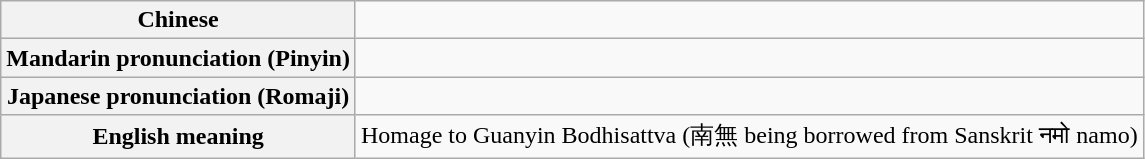<table class=wikitable>
<tr>
<th scope=row>Chinese</th>
<td></td>
</tr>
<tr>
<th scope=row>Mandarin pronunciation (Pinyin)</th>
<td></td>
</tr>
<tr>
<th scope=row>Japanese pronunciation (Romaji)</th>
<td></td>
</tr>
<tr>
<th scope=row>English meaning</th>
<td>Homage to Guanyin Bodhisattva (南無 being borrowed from Sanskrit नमो namo)</td>
</tr>
</table>
